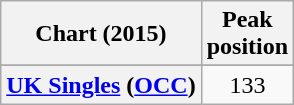<table class="wikitable sortable plainrowheaders" style="text-align:center">
<tr>
<th scope="col">Chart (2015)</th>
<th scope="col">Peak<br>position</th>
</tr>
<tr>
</tr>
<tr>
</tr>
<tr>
<th scope="row"><a href='#'>UK Singles</a> (<a href='#'>OCC</a>)</th>
<td>133</td>
</tr>
</table>
